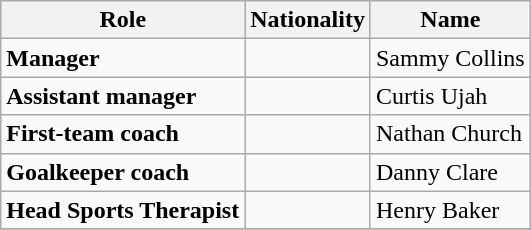<table class="wikitable" style="text-align: left">
<tr>
<th>Role</th>
<th>Nationality</th>
<th>Name</th>
</tr>
<tr>
<td><strong>Manager</strong></td>
<td></td>
<td>Sammy Collins</td>
</tr>
<tr>
<td><strong>Assistant manager</strong></td>
<td></td>
<td>Curtis Ujah</td>
</tr>
<tr>
<td><strong>First-team coach</strong></td>
<td></td>
<td>Nathan Church</td>
</tr>
<tr>
<td><strong>Goalkeeper coach</strong></td>
<td></td>
<td>Danny Clare</td>
</tr>
<tr>
<td><strong>Head Sports Therapist</strong></td>
<td></td>
<td>Henry Baker</td>
</tr>
<tr>
</tr>
</table>
